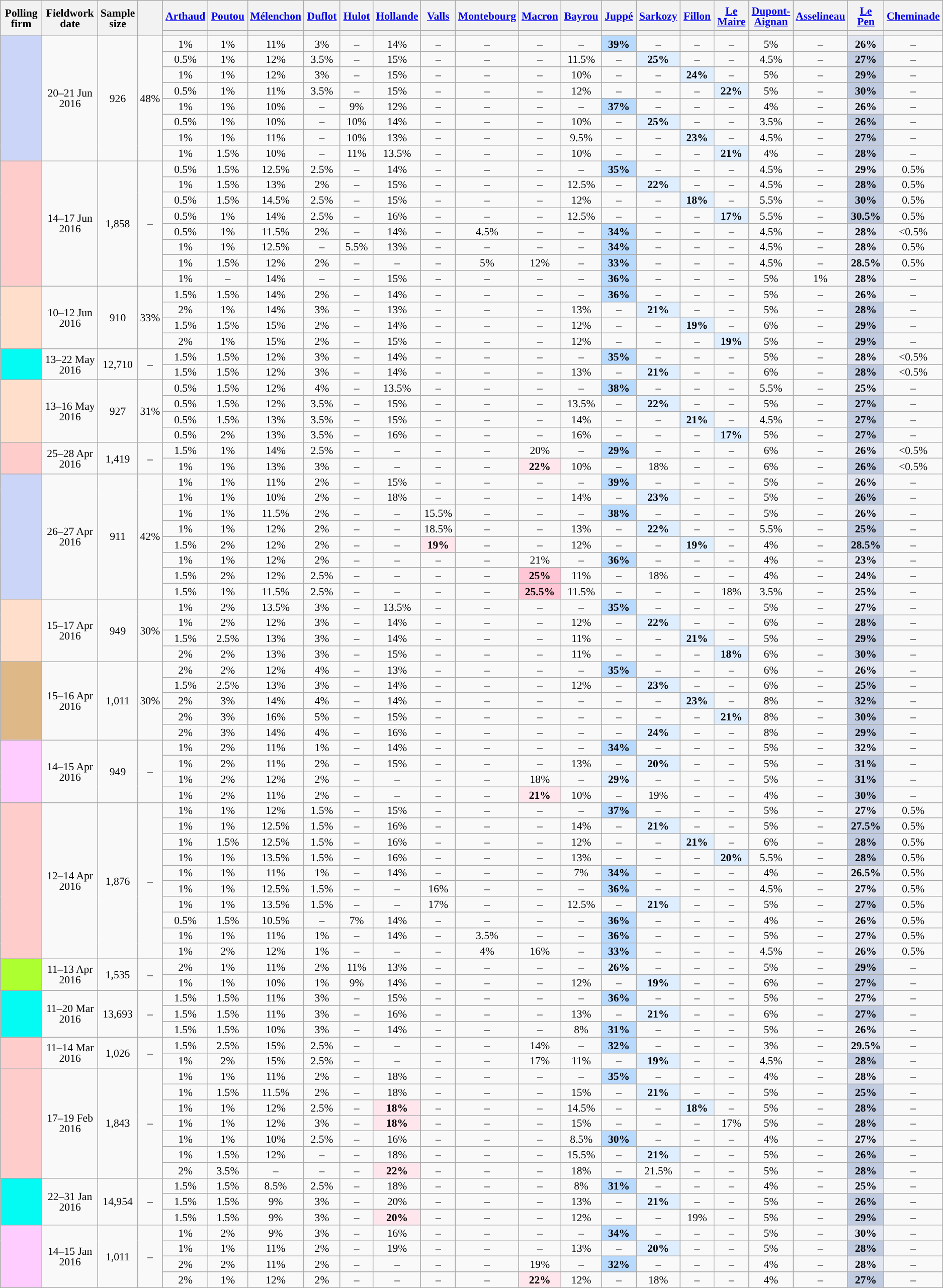<table class="wikitable sortable" style="text-align:center;font-size:90%;line-height:14px;">
<tr style="height:40px;">
<th style="width:100px;" rowspan="2">Polling firm</th>
<th style="width:110px;" rowspan="2">Fieldwork date</th>
<th style="width:35px;" rowspan="2">Sample<br>size</th>
<th style="width:30px;" rowspan="2"></th>
<th class="unsortable" style="width:60px;"><a href='#'>Arthaud</a><br></th>
<th class="unsortable" style="width:60px;"><a href='#'>Poutou</a><br></th>
<th class="unsortable" style="width:60px;"><a href='#'>Mélenchon</a><br></th>
<th class="unsortable" style="width:60px;"><a href='#'>Duflot</a><br></th>
<th class="unsortable" style="width:60px;"><a href='#'>Hulot</a><br></th>
<th class="unsortable" style="width:60px;"><a href='#'>Hollande</a><br></th>
<th class="unsortable" style="width:60px;"><a href='#'>Valls</a><br></th>
<th class="unsortable" style="width:60px;"><a href='#'>Montebourg</a><br></th>
<th class="unsortable" style="width:60px;"><a href='#'>Macron</a><br></th>
<th class="unsortable" style="width:60px;"><a href='#'>Bayrou</a><br></th>
<th class="unsortable" style="width:60px;"><a href='#'>Juppé</a><br></th>
<th class="unsortable" style="width:60px;"><a href='#'>Sarkozy</a><br></th>
<th class="unsortable" style="width:60px;"><a href='#'>Fillon</a><br></th>
<th class="unsortable" style="width:60px;"><a href='#'>Le Maire</a><br></th>
<th class="unsortable" style="width:60px;"><a href='#'>Dupont-Aignan</a><br></th>
<th class="unsortable" style="width:60px;"><a href='#'>Asselineau</a><br></th>
<th class="unsortable" style="width:60px;"><a href='#'>Le Pen</a><br></th>
<th class="unsortable" style="width:60px;"><a href='#'>Cheminade</a><br></th>
</tr>
<tr>
<th style="background:"></th>
<th style="background:"></th>
<th style="background:"></th>
<th style="background:"></th>
<th style="background:"></th>
<th style="background:"></th>
<th style="background:"></th>
<th style="background:"></th>
<th style="background:"></th>
<th style="background:"></th>
<th style="background:"></th>
<th style="background:"></th>
<th style="background:"></th>
<th style="background:"></th>
<th style="background:"></th>
<th style="background:"></th>
<th style="background:"></th>
<th style="background:"></th>
</tr>
<tr>
<td rowspan="8" style="background:#CAD5F7;"></td>
<td rowspan="8" data-sort-value="2016-06-21">20–21 Jun 2016</td>
<td rowspan="8">926</td>
<td rowspan="8">48%</td>
<td>1%</td>
<td>1%</td>
<td>11%</td>
<td>3%</td>
<td>–</td>
<td>14%</td>
<td>–</td>
<td>–</td>
<td>–</td>
<td>–</td>
<td style="background:#B9DAFF;"><strong>39%</strong></td>
<td>–</td>
<td>–</td>
<td>–</td>
<td>5%</td>
<td>–</td>
<td style="background:#E0E5F0;"><strong>26%</strong></td>
<td>–</td>
</tr>
<tr>
<td>0.5%</td>
<td>1%</td>
<td>12%</td>
<td>3.5%</td>
<td>–</td>
<td>15%</td>
<td>–</td>
<td>–</td>
<td>–</td>
<td>11.5%</td>
<td>–</td>
<td style="background:#DFEEFF;"><strong>25%</strong></td>
<td>–</td>
<td>–</td>
<td>4.5%</td>
<td>–</td>
<td style="background:#C1CCE1;"><strong>27%</strong></td>
<td>–</td>
</tr>
<tr>
<td>1%</td>
<td>1%</td>
<td>12%</td>
<td>3%</td>
<td>–</td>
<td>15%</td>
<td>–</td>
<td>–</td>
<td>–</td>
<td>10%</td>
<td>–</td>
<td>–</td>
<td style="background:#DFEEFF;"><strong>24%</strong></td>
<td>–</td>
<td>5%</td>
<td>–</td>
<td style="background:#C1CCE1;"><strong>29%</strong></td>
<td>–</td>
</tr>
<tr>
<td>0.5%</td>
<td>1%</td>
<td>11%</td>
<td>3.5%</td>
<td>–</td>
<td>15%</td>
<td>–</td>
<td>–</td>
<td>–</td>
<td>12%</td>
<td>–</td>
<td>–</td>
<td>–</td>
<td style="background:#DFEEFF;"><strong>22%</strong></td>
<td>5%</td>
<td>–</td>
<td style="background:#C1CCE1;"><strong>30%</strong></td>
<td>–</td>
</tr>
<tr>
<td>1%</td>
<td>1%</td>
<td>10%</td>
<td>–</td>
<td>9%</td>
<td>12%</td>
<td>–</td>
<td>–</td>
<td>–</td>
<td>–</td>
<td style="background:#B9DAFF;"><strong>37%</strong></td>
<td>–</td>
<td>–</td>
<td>–</td>
<td>4%</td>
<td>–</td>
<td style="background:#E0E5F0;"><strong>26%</strong></td>
<td>–</td>
</tr>
<tr>
<td>0.5%</td>
<td>1%</td>
<td>10%</td>
<td>–</td>
<td>10%</td>
<td>14%</td>
<td>–</td>
<td>–</td>
<td>–</td>
<td>10%</td>
<td>–</td>
<td style="background:#DFEEFF;"><strong>25%</strong></td>
<td>–</td>
<td>–</td>
<td>3.5%</td>
<td>–</td>
<td style="background:#C1CCE1;"><strong>26%</strong></td>
<td>–</td>
</tr>
<tr>
<td>1%</td>
<td>1%</td>
<td>11%</td>
<td>–</td>
<td>10%</td>
<td>13%</td>
<td>–</td>
<td>–</td>
<td>–</td>
<td>9.5%</td>
<td>–</td>
<td>–</td>
<td style="background:#DFEEFF;"><strong>23%</strong></td>
<td>–</td>
<td>4.5%</td>
<td>–</td>
<td style="background:#C1CCE1;"><strong>27%</strong></td>
<td>–</td>
</tr>
<tr>
<td>1%</td>
<td>1.5%</td>
<td>10%</td>
<td>–</td>
<td>11%</td>
<td>13.5%</td>
<td>–</td>
<td>–</td>
<td>–</td>
<td>10%</td>
<td>–</td>
<td>–</td>
<td>–</td>
<td style="background:#DFEEFF;"><strong>21%</strong></td>
<td>4%</td>
<td>–</td>
<td style="background:#C1CCE1;"><strong>28%</strong></td>
<td>–</td>
</tr>
<tr>
<td rowspan="8" style="background:#FFCCCC;"></td>
<td rowspan="8" data-sort-value="2016-06-17">14–17 Jun 2016</td>
<td rowspan="8">1,858</td>
<td rowspan="8">–</td>
<td>0.5%</td>
<td>1.5%</td>
<td>12.5%</td>
<td>2.5%</td>
<td>–</td>
<td>14%</td>
<td>–</td>
<td>–</td>
<td>–</td>
<td>–</td>
<td style="background:#B9DAFF;"><strong>35%</strong></td>
<td>–</td>
<td>–</td>
<td>–</td>
<td>4.5%</td>
<td>–</td>
<td style="background:#E0E5F0;"><strong>29%</strong></td>
<td>0.5%</td>
</tr>
<tr>
<td>1%</td>
<td>1.5%</td>
<td>13%</td>
<td>2%</td>
<td>–</td>
<td>15%</td>
<td>–</td>
<td>–</td>
<td>–</td>
<td>12.5%</td>
<td>–</td>
<td style="background:#DFEEFF;"><strong>22%</strong></td>
<td>–</td>
<td>–</td>
<td>4.5%</td>
<td>–</td>
<td style="background:#C1CCE1;"><strong>28%</strong></td>
<td>0.5%</td>
</tr>
<tr>
<td>0.5%</td>
<td>1.5%</td>
<td>14.5%</td>
<td>2.5%</td>
<td>–</td>
<td>15%</td>
<td>–</td>
<td>–</td>
<td>–</td>
<td>12%</td>
<td>–</td>
<td>–</td>
<td style="background:#DFEEFF;"><strong>18%</strong></td>
<td>–</td>
<td>5.5%</td>
<td>–</td>
<td style="background:#C1CCE1;"><strong>30%</strong></td>
<td>0.5%</td>
</tr>
<tr>
<td>0.5%</td>
<td>1%</td>
<td>14%</td>
<td>2.5%</td>
<td>–</td>
<td>16%</td>
<td>–</td>
<td>–</td>
<td>–</td>
<td>12.5%</td>
<td>–</td>
<td>–</td>
<td>–</td>
<td style="background:#DFEEFF;"><strong>17%</strong></td>
<td>5.5%</td>
<td>–</td>
<td style="background:#C1CCE1;"><strong>30.5%</strong></td>
<td>0.5%</td>
</tr>
<tr>
<td>0.5%</td>
<td>1%</td>
<td>11.5%</td>
<td>2%</td>
<td>–</td>
<td>14%</td>
<td>–</td>
<td>4.5%</td>
<td>–</td>
<td>–</td>
<td style="background:#B9DAFF;"><strong>34%</strong></td>
<td>–</td>
<td>–</td>
<td>–</td>
<td>4.5%</td>
<td>–</td>
<td style="background:#E0E5F0;"><strong>28%</strong></td>
<td data-sort-value="0%"><0.5%</td>
</tr>
<tr>
<td>1%</td>
<td>1%</td>
<td>12.5%</td>
<td>–</td>
<td>5.5%</td>
<td>13%</td>
<td>–</td>
<td>–</td>
<td>–</td>
<td>–</td>
<td style="background:#B9DAFF;"><strong>34%</strong></td>
<td>–</td>
<td>–</td>
<td>–</td>
<td>4.5%</td>
<td>–</td>
<td style="background:#E0E5F0;"><strong>28%</strong></td>
<td>0.5%</td>
</tr>
<tr>
<td>1%</td>
<td>1.5%</td>
<td>12%</td>
<td>2%</td>
<td>–</td>
<td>–</td>
<td>–</td>
<td>5%</td>
<td>12%</td>
<td>–</td>
<td style="background:#B9DAFF;"><strong>33%</strong></td>
<td>–</td>
<td>–</td>
<td>–</td>
<td>4.5%</td>
<td>–</td>
<td style="background:#E0E5F0;"><strong>28.5%</strong></td>
<td>0.5%</td>
</tr>
<tr>
<td>1%</td>
<td>–</td>
<td>14%</td>
<td>–</td>
<td>–</td>
<td>15%</td>
<td>–</td>
<td>–</td>
<td>–</td>
<td>–</td>
<td style="background:#B9DAFF;"><strong>36%</strong></td>
<td>–</td>
<td>–</td>
<td>–</td>
<td>5%</td>
<td>1%</td>
<td style="background:#E0E5F0;"><strong>28%</strong></td>
<td>–</td>
</tr>
<tr>
<td rowspan="4" style="background:#FFDFCC;"> </td>
<td rowspan="4" data-sort-value="2016-06-12">10–12 Jun 2016</td>
<td rowspan="4">910</td>
<td rowspan="4">33%</td>
<td>1.5%</td>
<td>1.5%</td>
<td>14%</td>
<td>2%</td>
<td>–</td>
<td>14%</td>
<td>–</td>
<td>–</td>
<td>–</td>
<td>–</td>
<td style="background:#B9DAFF;"><strong>36%</strong></td>
<td>–</td>
<td>–</td>
<td>–</td>
<td>5%</td>
<td>–</td>
<td style="background:#E0E5F0;"><strong>26%</strong></td>
<td>–</td>
</tr>
<tr>
<td>2%</td>
<td>1%</td>
<td>14%</td>
<td>3%</td>
<td>–</td>
<td>13%</td>
<td>–</td>
<td>–</td>
<td>–</td>
<td>13%</td>
<td>–</td>
<td style="background:#DFEEFF;"><strong>21%</strong></td>
<td>–</td>
<td>–</td>
<td>5%</td>
<td>–</td>
<td style="background:#C1CCE1;"><strong>28%</strong></td>
<td>–</td>
</tr>
<tr>
<td>1.5%</td>
<td>1.5%</td>
<td>15%</td>
<td>2%</td>
<td>–</td>
<td>14%</td>
<td>–</td>
<td>–</td>
<td>–</td>
<td>12%</td>
<td>–</td>
<td>–</td>
<td style="background:#DFEEFF;"><strong>19%</strong></td>
<td>–</td>
<td>6%</td>
<td>–</td>
<td style="background:#C1CCE1;"><strong>29%</strong></td>
<td>–</td>
</tr>
<tr>
<td>2%</td>
<td>1%</td>
<td>15%</td>
<td>2%</td>
<td>–</td>
<td>15%</td>
<td>–</td>
<td>–</td>
<td>–</td>
<td>12%</td>
<td>–</td>
<td>–</td>
<td>–</td>
<td style="background:#DFEEFF;"><strong>19%</strong></td>
<td>5%</td>
<td>–</td>
<td style="background:#C1CCE1;"><strong>29%</strong></td>
<td>–</td>
</tr>
<tr>
<td rowspan="2" style="background:#04FBF4;"></td>
<td rowspan="2" data-sort-value="2016-05-22">13–22 May 2016</td>
<td rowspan="2">12,710</td>
<td rowspan="2">–</td>
<td>1.5%</td>
<td>1.5%</td>
<td>12%</td>
<td>3%</td>
<td>–</td>
<td>14%</td>
<td>–</td>
<td>–</td>
<td>–</td>
<td>–</td>
<td style="background:#B9DAFF;"><strong>35%</strong></td>
<td>–</td>
<td>–</td>
<td>–</td>
<td>5%</td>
<td>–</td>
<td style="background:#E0E5F0;"><strong>28%</strong></td>
<td data-sort-value="0%"><0.5%</td>
</tr>
<tr>
<td>1.5%</td>
<td>1.5%</td>
<td>12%</td>
<td>3%</td>
<td>–</td>
<td>14%</td>
<td>–</td>
<td>–</td>
<td>–</td>
<td>13%</td>
<td>–</td>
<td style="background:#DFEEFF;"><strong>21%</strong></td>
<td>–</td>
<td>–</td>
<td>6%</td>
<td>–</td>
<td style="background:#C1CCE1;"><strong>28%</strong></td>
<td data-sort-value="0%"><0.5%</td>
</tr>
<tr>
<td rowspan="4" style="background:#FFDFCC;"> </td>
<td rowspan="4" data-sort-value="2016-05-16">13–16 May 2016</td>
<td rowspan="4">927</td>
<td rowspan="4">31%</td>
<td>0.5%</td>
<td>1.5%</td>
<td>12%</td>
<td>4%</td>
<td>–</td>
<td>13.5%</td>
<td>–</td>
<td>–</td>
<td>–</td>
<td>–</td>
<td style="background:#B9DAFF;"><strong>38%</strong></td>
<td>–</td>
<td>–</td>
<td>–</td>
<td>5.5%</td>
<td>–</td>
<td style="background:#E0E5F0;"><strong>25%</strong></td>
<td>–</td>
</tr>
<tr>
<td>0.5%</td>
<td>1.5%</td>
<td>12%</td>
<td>3.5%</td>
<td>–</td>
<td>15%</td>
<td>–</td>
<td>–</td>
<td>–</td>
<td>13.5%</td>
<td>–</td>
<td style="background:#DFEEFF;"><strong>22%</strong></td>
<td>–</td>
<td>–</td>
<td>5%</td>
<td>–</td>
<td style="background:#C1CCE1;"><strong>27%</strong></td>
<td>–</td>
</tr>
<tr>
<td>0.5%</td>
<td>1.5%</td>
<td>13%</td>
<td>3.5%</td>
<td>–</td>
<td>15%</td>
<td>–</td>
<td>–</td>
<td>–</td>
<td>14%</td>
<td>–</td>
<td>–</td>
<td style="background:#DFEEFF;"><strong>21%</strong></td>
<td>–</td>
<td>4.5%</td>
<td>–</td>
<td style="background:#C1CCE1;"><strong>27%</strong></td>
<td>–</td>
</tr>
<tr>
<td>0.5%</td>
<td>2%</td>
<td>13%</td>
<td>3.5%</td>
<td>–</td>
<td>16%</td>
<td>–</td>
<td>–</td>
<td>–</td>
<td>16%</td>
<td>–</td>
<td>–</td>
<td>–</td>
<td style="background:#DFEEFF;"><strong>17%</strong></td>
<td>5%</td>
<td>–</td>
<td style="background:#C1CCE1;"><strong>27%</strong></td>
<td>–</td>
</tr>
<tr>
<td rowspan="2" style="background:#FFCCCC;"></td>
<td rowspan="2" data-sort-value="2016-04-28">25–28 Apr 2016</td>
<td rowspan="2">1,419</td>
<td rowspan="2">–</td>
<td>1.5%</td>
<td>1%</td>
<td>14%</td>
<td>2.5%</td>
<td>–</td>
<td>–</td>
<td>–</td>
<td>–</td>
<td>20%</td>
<td>–</td>
<td style="background:#B9DAFF;"><strong>29%</strong></td>
<td>–</td>
<td>–</td>
<td>–</td>
<td>6%</td>
<td>–</td>
<td style="background:#E0E5F0;"><strong>26%</strong></td>
<td data-sort-value="0%"><0.5%</td>
</tr>
<tr>
<td>1%</td>
<td>1%</td>
<td>13%</td>
<td>3%</td>
<td>–</td>
<td>–</td>
<td>–</td>
<td>–</td>
<td style="background:#FFE6EC;"><strong>22%</strong></td>
<td>10%</td>
<td>–</td>
<td>18%</td>
<td>–</td>
<td>–</td>
<td>6%</td>
<td>–</td>
<td style="background:#C1CCE1;"><strong>26%</strong></td>
<td data-sort-value="0%"><0.5%</td>
</tr>
<tr>
<td rowspan="8" style="background:#CAD5F7;"></td>
<td rowspan="8" data-sort-value="2016-04-27">26–27 Apr 2016</td>
<td rowspan="8">911</td>
<td rowspan="8">42%</td>
<td>1%</td>
<td>1%</td>
<td>11%</td>
<td>2%</td>
<td>–</td>
<td>15%</td>
<td>–</td>
<td>–</td>
<td>–</td>
<td>–</td>
<td style="background:#B9DAFF;"><strong>39%</strong></td>
<td>–</td>
<td>–</td>
<td>–</td>
<td>5%</td>
<td>–</td>
<td style="background:#E0E5F0;"><strong>26%</strong></td>
<td>–</td>
</tr>
<tr>
<td>1%</td>
<td>1%</td>
<td>10%</td>
<td>2%</td>
<td>–</td>
<td>18%</td>
<td>–</td>
<td>–</td>
<td>–</td>
<td>14%</td>
<td>–</td>
<td style="background:#DFEEFF;"><strong>23%</strong></td>
<td>–</td>
<td>–</td>
<td>5%</td>
<td>–</td>
<td style="background:#C1CCE1;"><strong>26%</strong></td>
<td>–</td>
</tr>
<tr>
<td>1%</td>
<td>1%</td>
<td>11.5%</td>
<td>2%</td>
<td>–</td>
<td>–</td>
<td>15.5%</td>
<td>–</td>
<td>–</td>
<td>–</td>
<td style="background:#B9DAFF;"><strong>38%</strong></td>
<td>–</td>
<td>–</td>
<td>–</td>
<td>5%</td>
<td>–</td>
<td style="background:#E0E5F0;"><strong>26%</strong></td>
<td>–</td>
</tr>
<tr>
<td>1%</td>
<td>1%</td>
<td>12%</td>
<td>2%</td>
<td>–</td>
<td>–</td>
<td>18.5%</td>
<td>–</td>
<td>–</td>
<td>13%</td>
<td>–</td>
<td style="background:#DFEEFF;"><strong>22%</strong></td>
<td>–</td>
<td>–</td>
<td>5.5%</td>
<td>–</td>
<td style="background:#C1CCE1;"><strong>25%</strong></td>
<td>–</td>
</tr>
<tr>
<td>1.5%</td>
<td>2%</td>
<td>12%</td>
<td>2%</td>
<td>–</td>
<td>–</td>
<td style="background:#FFE6EC;"><strong>19%</strong></td>
<td>–</td>
<td>–</td>
<td>12%</td>
<td>–</td>
<td>–</td>
<td style="background:#DFEEFF;"><strong>19%</strong></td>
<td>–</td>
<td>4%</td>
<td>–</td>
<td style="background:#C1CCE1;"><strong>28.5%</strong></td>
<td>–</td>
</tr>
<tr>
<td>1%</td>
<td>1%</td>
<td>12%</td>
<td>2%</td>
<td>–</td>
<td>–</td>
<td>–</td>
<td>–</td>
<td>21%</td>
<td>–</td>
<td style="background:#B9DAFF;"><strong>36%</strong></td>
<td>–</td>
<td>–</td>
<td>–</td>
<td>4%</td>
<td>–</td>
<td style="background:#E0E5F0;"><strong>23%</strong></td>
<td>–</td>
</tr>
<tr>
<td>1.5%</td>
<td>2%</td>
<td>12%</td>
<td>2.5%</td>
<td>–</td>
<td>–</td>
<td>–</td>
<td>–</td>
<td style="background:#FFC6D5;"><strong>25%</strong></td>
<td>11%</td>
<td>–</td>
<td>18%</td>
<td>–</td>
<td>–</td>
<td>4%</td>
<td>–</td>
<td style="background:#E0E5F0;"><strong>24%</strong></td>
<td>–</td>
</tr>
<tr>
<td>1.5%</td>
<td>1%</td>
<td>11.5%</td>
<td>2.5%</td>
<td>–</td>
<td>–</td>
<td>–</td>
<td>–</td>
<td style="background:#FFC6D5;"><strong>25.5%</strong></td>
<td>11.5%</td>
<td>–</td>
<td>–</td>
<td>–</td>
<td>18%</td>
<td>3.5%</td>
<td>–</td>
<td style="background:#E0E5F0;"><strong>25%</strong></td>
<td>–</td>
</tr>
<tr>
<td rowspan="4" style="background:#FFDFCC;"> </td>
<td rowspan="4" data-sort-value="2016-04-17">15–17 Apr 2016</td>
<td rowspan="4">949</td>
<td rowspan="4">30%</td>
<td>1%</td>
<td>2%</td>
<td>13.5%</td>
<td>3%</td>
<td>–</td>
<td>13.5%</td>
<td>–</td>
<td>–</td>
<td>–</td>
<td>–</td>
<td style="background:#B9DAFF;"><strong>35%</strong></td>
<td>–</td>
<td>–</td>
<td>–</td>
<td>5%</td>
<td>–</td>
<td style="background:#E0E5F0;"><strong>27%</strong></td>
<td>–</td>
</tr>
<tr>
<td>1%</td>
<td>2%</td>
<td>12%</td>
<td>3%</td>
<td>–</td>
<td>14%</td>
<td>–</td>
<td>–</td>
<td>–</td>
<td>12%</td>
<td>–</td>
<td style="background:#DFEEFF;"><strong>22%</strong></td>
<td>–</td>
<td>–</td>
<td>6%</td>
<td>–</td>
<td style="background:#C1CCE1;"><strong>28%</strong></td>
<td>–</td>
</tr>
<tr>
<td>1.5%</td>
<td>2.5%</td>
<td>13%</td>
<td>3%</td>
<td>–</td>
<td>14%</td>
<td>–</td>
<td>–</td>
<td>–</td>
<td>11%</td>
<td>–</td>
<td>–</td>
<td style="background:#DFEEFF;"><strong>21%</strong></td>
<td>–</td>
<td>5%</td>
<td>–</td>
<td style="background:#C1CCE1;"><strong>29%</strong></td>
<td>–</td>
</tr>
<tr>
<td>2%</td>
<td>2%</td>
<td>13%</td>
<td>3%</td>
<td>–</td>
<td>15%</td>
<td>–</td>
<td>–</td>
<td>–</td>
<td>11%</td>
<td>–</td>
<td>–</td>
<td>–</td>
<td style="background:#DFEEFF;"><strong>18%</strong></td>
<td>6%</td>
<td>–</td>
<td style="background:#C1CCE1;"><strong>30%</strong></td>
<td>–</td>
</tr>
<tr>
<td rowspan="5" style="background:burlywood;"> </td>
<td rowspan="5" data-sort-value="2016-04-16">15–16 Apr 2016</td>
<td rowspan="5">1,011</td>
<td rowspan="5">30%</td>
<td>2%</td>
<td>2%</td>
<td>12%</td>
<td>4%</td>
<td>–</td>
<td>13%</td>
<td>–</td>
<td>–</td>
<td>–</td>
<td>–</td>
<td style="background:#B9DAFF;"><strong>35%</strong></td>
<td>–</td>
<td>–</td>
<td>–</td>
<td>6%</td>
<td>–</td>
<td style="background:#E0E5F0;"><strong>26%</strong></td>
<td>–</td>
</tr>
<tr>
<td>1.5%</td>
<td>2.5%</td>
<td>13%</td>
<td>3%</td>
<td>–</td>
<td>14%</td>
<td>–</td>
<td>–</td>
<td>–</td>
<td>12%</td>
<td>–</td>
<td style="background:#DFEEFF;"><strong>23%</strong></td>
<td>–</td>
<td>–</td>
<td>6%</td>
<td>–</td>
<td style="background:#C1CCE1;"><strong>25%</strong></td>
<td>–</td>
</tr>
<tr>
<td>2%</td>
<td>3%</td>
<td>14%</td>
<td>4%</td>
<td>–</td>
<td>14%</td>
<td>–</td>
<td>–</td>
<td>–</td>
<td>–</td>
<td>–</td>
<td>–</td>
<td style="background:#DFEEFF;"><strong>23%</strong></td>
<td>–</td>
<td>8%</td>
<td>–</td>
<td style="background:#C1CCE1;"><strong>32%</strong></td>
<td>–</td>
</tr>
<tr>
<td>2%</td>
<td>3%</td>
<td>16%</td>
<td>5%</td>
<td>–</td>
<td>15%</td>
<td>–</td>
<td>–</td>
<td>–</td>
<td>–</td>
<td>–</td>
<td>–</td>
<td>–</td>
<td style="background:#DFEEFF;"><strong>21%</strong></td>
<td>8%</td>
<td>–</td>
<td style="background:#C1CCE1;"><strong>30%</strong></td>
<td>–</td>
</tr>
<tr>
<td>2%</td>
<td>3%</td>
<td>14%</td>
<td>4%</td>
<td>–</td>
<td>16%</td>
<td>–</td>
<td>–</td>
<td>–</td>
<td>–</td>
<td>–</td>
<td style="background:#DFEEFF;"><strong>24%</strong></td>
<td>–</td>
<td>–</td>
<td>8%</td>
<td>–</td>
<td style="background:#C1CCE1;"><strong>29%</strong></td>
<td>–</td>
</tr>
<tr>
<td rowspan="4" style="background:#FFCCFF;"></td>
<td rowspan="4" data-sort-value="2016-04-15">14–15 Apr 2016</td>
<td rowspan="4">949</td>
<td rowspan="4">–</td>
<td>1%</td>
<td>2%</td>
<td>11%</td>
<td>1%</td>
<td>–</td>
<td>14%</td>
<td>–</td>
<td>–</td>
<td>–</td>
<td>–</td>
<td style="background:#B9DAFF;"><strong>34%</strong></td>
<td>–</td>
<td>–</td>
<td>–</td>
<td>5%</td>
<td>–</td>
<td style="background:#E0E5F0;"><strong>32%</strong></td>
<td>–</td>
</tr>
<tr>
<td>1%</td>
<td>2%</td>
<td>11%</td>
<td>2%</td>
<td>–</td>
<td>15%</td>
<td>–</td>
<td>–</td>
<td>–</td>
<td>13%</td>
<td>–</td>
<td style="background:#DFEEFF;"><strong>20%</strong></td>
<td>–</td>
<td>–</td>
<td>5%</td>
<td>–</td>
<td style="background:#C1CCE1;"><strong>31%</strong></td>
<td>–</td>
</tr>
<tr>
<td>1%</td>
<td>2%</td>
<td>12%</td>
<td>2%</td>
<td>–</td>
<td>–</td>
<td>–</td>
<td>–</td>
<td>18%</td>
<td>–</td>
<td style="background:#DFEEFF;"><strong>29%</strong></td>
<td>–</td>
<td>–</td>
<td>–</td>
<td>5%</td>
<td>–</td>
<td style="background:#C1CCE1;"><strong>31%</strong></td>
<td>–</td>
</tr>
<tr>
<td>1%</td>
<td>2%</td>
<td>11%</td>
<td>2%</td>
<td>–</td>
<td>–</td>
<td>–</td>
<td>–</td>
<td style="background:#FFE6EC;"><strong>21%</strong></td>
<td>10%</td>
<td>–</td>
<td>19%</td>
<td>–</td>
<td>–</td>
<td>4%</td>
<td>–</td>
<td style="background:#C1CCE1;"><strong>30%</strong></td>
<td>–</td>
</tr>
<tr>
<td rowspan="10" style="background:#FFCCCC;"></td>
<td rowspan="10" data-sort-value="2016-04-14">12–14 Apr 2016</td>
<td rowspan="10">1,876</td>
<td rowspan="10">–</td>
<td>1%</td>
<td>1%</td>
<td>12%</td>
<td>1.5%</td>
<td>–</td>
<td>15%</td>
<td>–</td>
<td>–</td>
<td>–</td>
<td>–</td>
<td style="background:#B9DAFF;"><strong>37%</strong></td>
<td>–</td>
<td>–</td>
<td>–</td>
<td>5%</td>
<td>–</td>
<td style="background:#E0E5F0;"><strong>27%</strong></td>
<td>0.5%</td>
</tr>
<tr>
<td>1%</td>
<td>1%</td>
<td>12.5%</td>
<td>1.5%</td>
<td>–</td>
<td>16%</td>
<td>–</td>
<td>–</td>
<td>–</td>
<td>14%</td>
<td>–</td>
<td style="background:#DFEEFF;"><strong>21%</strong></td>
<td>–</td>
<td>–</td>
<td>5%</td>
<td>–</td>
<td style="background:#C1CCE1;"><strong>27.5%</strong></td>
<td>0.5%</td>
</tr>
<tr>
<td>1%</td>
<td>1.5%</td>
<td>12.5%</td>
<td>1.5%</td>
<td>–</td>
<td>16%</td>
<td>–</td>
<td>–</td>
<td>–</td>
<td>12%</td>
<td>–</td>
<td>–</td>
<td style="background:#DFEEFF;"><strong>21%</strong></td>
<td>–</td>
<td>6%</td>
<td>–</td>
<td style="background:#C1CCE1;"><strong>28%</strong></td>
<td>0.5%</td>
</tr>
<tr>
<td>1%</td>
<td>1%</td>
<td>13.5%</td>
<td>1.5%</td>
<td>–</td>
<td>16%</td>
<td>–</td>
<td>–</td>
<td>–</td>
<td>13%</td>
<td>–</td>
<td>–</td>
<td>–</td>
<td style="background:#DFEEFF;"><strong>20%</strong></td>
<td>5.5%</td>
<td>–</td>
<td style="background:#C1CCE1;"><strong>28%</strong></td>
<td>0.5%</td>
</tr>
<tr>
<td>1%</td>
<td>1%</td>
<td>11%</td>
<td>1%</td>
<td>–</td>
<td>14%</td>
<td>–</td>
<td>–</td>
<td>–</td>
<td>7%</td>
<td style="background:#B9DAFF;"><strong>34%</strong></td>
<td>–</td>
<td>–</td>
<td>–</td>
<td>4%</td>
<td>–</td>
<td style="background:#E0E5F0;"><strong>26.5%</strong></td>
<td>0.5%</td>
</tr>
<tr>
<td>1%</td>
<td>1%</td>
<td>12.5%</td>
<td>1.5%</td>
<td>–</td>
<td>–</td>
<td>16%</td>
<td>–</td>
<td>–</td>
<td>–</td>
<td style="background:#B9DAFF;"><strong>36%</strong></td>
<td>–</td>
<td>–</td>
<td>–</td>
<td>4.5%</td>
<td>–</td>
<td style="background:#E0E5F0;"><strong>27%</strong></td>
<td>0.5%</td>
</tr>
<tr>
<td>1%</td>
<td>1%</td>
<td>13.5%</td>
<td>1.5%</td>
<td>–</td>
<td>–</td>
<td>17%</td>
<td>–</td>
<td>–</td>
<td>12.5%</td>
<td>–</td>
<td style="background:#DFEEFF;"><strong>21%</strong></td>
<td>–</td>
<td>–</td>
<td>5%</td>
<td>–</td>
<td style="background:#C1CCE1;"><strong>27%</strong></td>
<td>0.5%</td>
</tr>
<tr>
<td>0.5%</td>
<td>1.5%</td>
<td>10.5%</td>
<td>–</td>
<td>7%</td>
<td>14%</td>
<td>–</td>
<td>–</td>
<td>–</td>
<td>–</td>
<td style="background:#B9DAFF;"><strong>36%</strong></td>
<td>–</td>
<td>–</td>
<td>–</td>
<td>4%</td>
<td>–</td>
<td style="background:#E0E5F0;"><strong>26%</strong></td>
<td>0.5%</td>
</tr>
<tr>
<td>1%</td>
<td>1%</td>
<td>11%</td>
<td>1%</td>
<td>–</td>
<td>14%</td>
<td>–</td>
<td>3.5%</td>
<td>–</td>
<td>–</td>
<td style="background:#B9DAFF;"><strong>36%</strong></td>
<td>–</td>
<td>–</td>
<td>–</td>
<td>5%</td>
<td>–</td>
<td style="background:#E0E5F0;"><strong>27%</strong></td>
<td>0.5%</td>
</tr>
<tr>
<td>1%</td>
<td>2%</td>
<td>12%</td>
<td>1%</td>
<td>–</td>
<td>–</td>
<td>–</td>
<td>4%</td>
<td>16%</td>
<td>–</td>
<td style="background:#B9DAFF;"><strong>33%</strong></td>
<td>–</td>
<td>–</td>
<td>–</td>
<td>4.5%</td>
<td>–</td>
<td style="background:#E0E5F0;"><strong>26%</strong></td>
<td>0.5%</td>
</tr>
<tr>
<td rowspan="2" style="background:GreenYellow;"></td>
<td rowspan="2" data-sort-value="2016-04-13">11–13 Apr 2016</td>
<td rowspan="2">1,535</td>
<td rowspan="2">–</td>
<td>2%</td>
<td>1%</td>
<td>11%</td>
<td>2%</td>
<td>11%</td>
<td>13%</td>
<td>–</td>
<td>–</td>
<td>–</td>
<td>–</td>
<td style="background:#DFEEFF;"><strong>26%</strong></td>
<td>–</td>
<td>–</td>
<td>–</td>
<td>5%</td>
<td>–</td>
<td style="background:#C1CCE1;"><strong>29%</strong></td>
<td>–</td>
</tr>
<tr>
<td>1%</td>
<td>1%</td>
<td>10%</td>
<td>1%</td>
<td>9%</td>
<td>14%</td>
<td>–</td>
<td>–</td>
<td>–</td>
<td>12%</td>
<td>–</td>
<td style="background:#DFEEFF;"><strong>19%</strong></td>
<td>–</td>
<td>–</td>
<td>6%</td>
<td>–</td>
<td style="background:#C1CCE1;"><strong>27%</strong></td>
<td>–</td>
</tr>
<tr>
<td rowspan="3" style="background:#04FBF4;"></td>
<td rowspan="3" data-sort-value="2016-03-20">11–20 Mar 2016</td>
<td rowspan="3">13,693</td>
<td rowspan="3">–</td>
<td>1.5%</td>
<td>1.5%</td>
<td>11%</td>
<td>3%</td>
<td>–</td>
<td>15%</td>
<td>–</td>
<td>–</td>
<td>–</td>
<td>–</td>
<td style="background:#B9DAFF;"><strong>36%</strong></td>
<td>–</td>
<td>–</td>
<td>–</td>
<td>5%</td>
<td>–</td>
<td style="background:#E0E5F0;"><strong>27%</strong></td>
<td>–</td>
</tr>
<tr>
<td>1.5%</td>
<td>1.5%</td>
<td>11%</td>
<td>3%</td>
<td>–</td>
<td>16%</td>
<td>–</td>
<td>–</td>
<td>–</td>
<td>13%</td>
<td>–</td>
<td style="background:#DFEEFF;"><strong>21%</strong></td>
<td>–</td>
<td>–</td>
<td>6%</td>
<td>–</td>
<td style="background:#C1CCE1;"><strong>27%</strong></td>
<td>–</td>
</tr>
<tr>
<td>1.5%</td>
<td>1.5%</td>
<td>10%</td>
<td>3%</td>
<td>–</td>
<td>14%</td>
<td>–</td>
<td>–</td>
<td>–</td>
<td>8%</td>
<td style="background:#B9DAFF;"><strong>31%</strong></td>
<td>–</td>
<td>–</td>
<td>–</td>
<td>5%</td>
<td>–</td>
<td style="background:#E0E5F0;"><strong>26%</strong></td>
<td>–</td>
</tr>
<tr>
<td rowspan="2" style="background:#FFCCCC;"></td>
<td rowspan="2" data-sort-value="2016-03-14">11–14 Mar 2016</td>
<td rowspan="2">1,026</td>
<td rowspan="2">–</td>
<td>1.5%</td>
<td>2.5%</td>
<td>15%</td>
<td>2.5%</td>
<td>–</td>
<td>–</td>
<td>–</td>
<td>–</td>
<td>14%</td>
<td>–</td>
<td style="background:#B9DAFF;"><strong>32%</strong></td>
<td>–</td>
<td>–</td>
<td>–</td>
<td>3%</td>
<td>–</td>
<td style="background:#E0E5F0;"><strong>29.5%</strong></td>
<td>–</td>
</tr>
<tr>
<td>1%</td>
<td>2%</td>
<td>15%</td>
<td>2.5%</td>
<td>–</td>
<td>–</td>
<td>–</td>
<td>–</td>
<td>17%</td>
<td>11%</td>
<td>–</td>
<td style="background:#DFEEFF;"><strong>19%</strong></td>
<td>–</td>
<td>–</td>
<td>4.5%</td>
<td>–</td>
<td style="background:#C1CCE1;"><strong>28%</strong></td>
<td>–</td>
</tr>
<tr>
<td rowspan="7" style="background:#FFCCCC;"></td>
<td rowspan="7" data-sort-value="2016-02-19">17–19 Feb 2016</td>
<td rowspan="7">1,843</td>
<td rowspan="7">–</td>
<td>1%</td>
<td>1%</td>
<td>11%</td>
<td>2%</td>
<td>–</td>
<td>18%</td>
<td>–</td>
<td>–</td>
<td>–</td>
<td>–</td>
<td style="background:#B9DAFF;"><strong>35%</strong></td>
<td>–</td>
<td>–</td>
<td>–</td>
<td>4%</td>
<td>–</td>
<td style="background:#E0E5F0;"><strong>28%</strong></td>
<td>–</td>
</tr>
<tr>
<td>1%</td>
<td>1.5%</td>
<td>11.5%</td>
<td>2%</td>
<td>–</td>
<td>18%</td>
<td>–</td>
<td>–</td>
<td>–</td>
<td>15%</td>
<td>–</td>
<td style="background:#DFEEFF;"><strong>21%</strong></td>
<td>–</td>
<td>–</td>
<td>5%</td>
<td>–</td>
<td style="background:#C1CCE1;"><strong>25%</strong></td>
<td>–</td>
</tr>
<tr>
<td>1%</td>
<td>1%</td>
<td>12%</td>
<td>2.5%</td>
<td>–</td>
<td style="background:#FFE6EC;"><strong>18%</strong></td>
<td>–</td>
<td>–</td>
<td>–</td>
<td>14.5%</td>
<td>–</td>
<td>–</td>
<td style="background:#DFEEFF;"><strong>18%</strong></td>
<td>–</td>
<td>5%</td>
<td>–</td>
<td style="background:#C1CCE1;"><strong>28%</strong></td>
<td>–</td>
</tr>
<tr>
<td>1%</td>
<td>1%</td>
<td>12%</td>
<td>3%</td>
<td>–</td>
<td style="background:#FFE6EC;"><strong>18%</strong></td>
<td>–</td>
<td>–</td>
<td>–</td>
<td>15%</td>
<td>–</td>
<td>–</td>
<td>–</td>
<td>17%</td>
<td>5%</td>
<td>–</td>
<td style="background:#C1CCE1;"><strong>28%</strong></td>
<td>–</td>
</tr>
<tr>
<td>1%</td>
<td>1%</td>
<td>10%</td>
<td>2.5%</td>
<td>–</td>
<td>16%</td>
<td>–</td>
<td>–</td>
<td>–</td>
<td>8.5%</td>
<td style="background:#B9DAFF;"><strong>30%</strong></td>
<td>–</td>
<td>–</td>
<td>–</td>
<td>4%</td>
<td>–</td>
<td style="background:#E0E5F0;"><strong>27%</strong></td>
<td>–</td>
</tr>
<tr>
<td>1%</td>
<td>1.5%</td>
<td>12%</td>
<td>–</td>
<td>–</td>
<td>18%</td>
<td>–</td>
<td>–</td>
<td>–</td>
<td>15.5%</td>
<td>–</td>
<td style="background:#DFEEFF;"><strong>21%</strong></td>
<td>–</td>
<td>–</td>
<td>5%</td>
<td>–</td>
<td style="background:#C1CCE1;"><strong>26%</strong></td>
<td>–</td>
</tr>
<tr>
<td>2%</td>
<td>3.5%</td>
<td>–</td>
<td>–</td>
<td>–</td>
<td style="background:#FFE6EC;"><strong>22%</strong></td>
<td>–</td>
<td>–</td>
<td>–</td>
<td>18%</td>
<td>–</td>
<td>21.5%</td>
<td>–</td>
<td>–</td>
<td>5%</td>
<td>–</td>
<td style="background:#C1CCE1;"><strong>28%</strong></td>
<td>–</td>
</tr>
<tr>
<td rowspan="3" style="background:#04FBF4;"></td>
<td rowspan="3" data-sort-value="2016-01-31">22–31 Jan 2016</td>
<td rowspan="3">14,954</td>
<td rowspan="3">–</td>
<td>1.5%</td>
<td>1.5%</td>
<td>8.5%</td>
<td>2.5%</td>
<td>–</td>
<td>18%</td>
<td>–</td>
<td>–</td>
<td>–</td>
<td>8%</td>
<td style="background:#B9DAFF;"><strong>31%</strong></td>
<td>–</td>
<td>–</td>
<td>–</td>
<td>4%</td>
<td>–</td>
<td style="background:#E0E5F0;"><strong>25%</strong></td>
<td>–</td>
</tr>
<tr>
<td>1.5%</td>
<td>1.5%</td>
<td>9%</td>
<td>3%</td>
<td>–</td>
<td>20%</td>
<td>–</td>
<td>–</td>
<td>–</td>
<td>13%</td>
<td>–</td>
<td style="background:#DFEEFF;"><strong>21%</strong></td>
<td>–</td>
<td>–</td>
<td>5%</td>
<td>–</td>
<td style="background:#C1CCE1;"><strong>26%</strong></td>
<td>–</td>
</tr>
<tr>
<td>1.5%</td>
<td>1.5%</td>
<td>9%</td>
<td>3%</td>
<td>–</td>
<td style="background:#FFE6EC;"><strong>20%</strong></td>
<td>–</td>
<td>–</td>
<td>–</td>
<td>12%</td>
<td>–</td>
<td>–</td>
<td>19%</td>
<td>–</td>
<td>5%</td>
<td>–</td>
<td style="background:#C1CCE1;"><strong>29%</strong></td>
<td>–</td>
</tr>
<tr>
<td rowspan="4" style="background:#FFCCFF;"></td>
<td rowspan="4" data-sort-value="2016-01-15">14–15 Jan 2016</td>
<td rowspan="4">1,011</td>
<td rowspan="4">–</td>
<td>1%</td>
<td>2%</td>
<td>9%</td>
<td>3%</td>
<td>–</td>
<td>16%</td>
<td>–</td>
<td>–</td>
<td>–</td>
<td>–</td>
<td style="background:#B9DAFF;"><strong>34%</strong></td>
<td>–</td>
<td>–</td>
<td>–</td>
<td>5%</td>
<td>–</td>
<td style="background:#E0E5F0;"><strong>30%</strong></td>
<td>–</td>
</tr>
<tr>
<td>1%</td>
<td>1%</td>
<td>11%</td>
<td>2%</td>
<td>–</td>
<td>19%</td>
<td>–</td>
<td>–</td>
<td>–</td>
<td>13%</td>
<td>–</td>
<td style="background:#DFEEFF;"><strong>20%</strong></td>
<td>–</td>
<td>–</td>
<td>5%</td>
<td>–</td>
<td style="background:#C1CCE1;"><strong>28%</strong></td>
<td>–</td>
</tr>
<tr>
<td>2%</td>
<td>2%</td>
<td>11%</td>
<td>2%</td>
<td>–</td>
<td>–</td>
<td>–</td>
<td>–</td>
<td>19%</td>
<td>–</td>
<td style="background:#B9DAFF;"><strong>32%</strong></td>
<td>–</td>
<td>–</td>
<td>–</td>
<td>4%</td>
<td>–</td>
<td style="background:#E0E5F0;"><strong>28%</strong></td>
<td>–</td>
</tr>
<tr>
<td>2%</td>
<td>1%</td>
<td>12%</td>
<td>2%</td>
<td>–</td>
<td>–</td>
<td>–</td>
<td>–</td>
<td style="background:#FFE6EC;"><strong>22%</strong></td>
<td>12%</td>
<td>–</td>
<td>18%</td>
<td>–</td>
<td>–</td>
<td>4%</td>
<td>–</td>
<td style="background:#C1CCE1;"><strong>27%</strong></td>
<td>–</td>
</tr>
</table>
